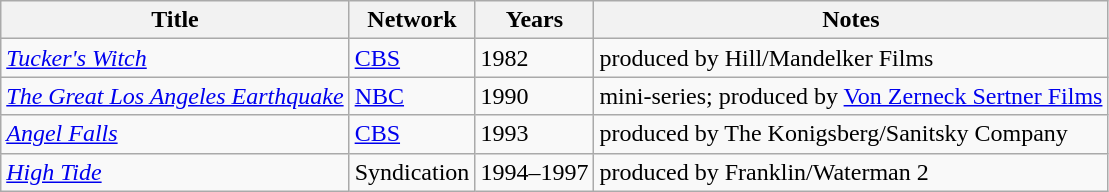<table class="wikitable sortable">
<tr>
<th>Title</th>
<th>Network</th>
<th>Years</th>
<th>Notes</th>
</tr>
<tr>
<td><em><a href='#'>Tucker's Witch</a></em></td>
<td><a href='#'>CBS</a></td>
<td>1982</td>
<td>produced by Hill/Mandelker Films</td>
</tr>
<tr>
<td><em><a href='#'>The Great Los Angeles Earthquake</a></em></td>
<td><a href='#'>NBC</a></td>
<td>1990</td>
<td>mini-series; produced by <a href='#'>Von Zerneck Sertner Films</a></td>
</tr>
<tr>
<td><em><a href='#'>Angel Falls</a></em></td>
<td><a href='#'>CBS</a></td>
<td>1993</td>
<td>produced by The Konigsberg/Sanitsky Company</td>
</tr>
<tr>
<td><em><a href='#'>High Tide</a></em></td>
<td>Syndication</td>
<td>1994–1997</td>
<td>produced by Franklin/Waterman 2</td>
</tr>
</table>
